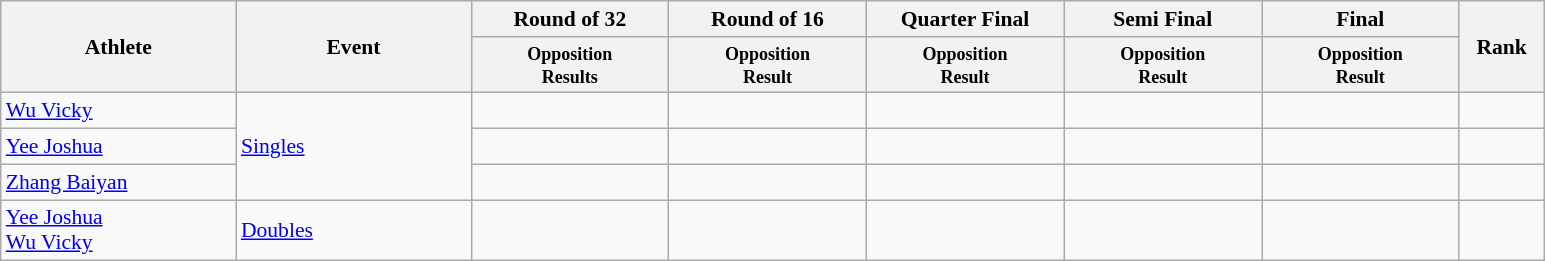<table class=wikitable style="font-size:90%">
<tr>
<th rowspan="2" width=150>Athlete</th>
<th rowspan="2" width=150>Event</th>
<th width=125>Round of 32</th>
<th width=125>Round of 16</th>
<th width=125>Quarter Final</th>
<th width=125>Semi Final</th>
<th width=125>Final</th>
<th rowspan="2" width=50>Rank</th>
</tr>
<tr>
<th style="line-height:1em"><small>Opposition<br>Results</small></th>
<th style="line-height:1em"><small>Opposition<br>Result</small></th>
<th style="line-height:1em"><small>Opposition<br>Result</small></th>
<th style="line-height:1em"><small>Opposition<br>Result</small></th>
<th style="line-height:1em"><small>Opposition<br>Result</small></th>
</tr>
<tr>
<td><a href='#'>Wu Vicky</a></td>
<td rowspan=3><a href='#'>Singles</a></td>
<td align=><br></td>
<td align=><br></td>
<td align=><br></td>
<td align=><br></td>
<td align=><br></td>
<td></td>
</tr>
<tr>
<td><a href='#'>Yee Joshua</a></td>
<td align=><br></td>
<td align=><br></td>
<td align=><br></td>
<td align=><br></td>
<td align=><br></td>
<td></td>
</tr>
<tr>
<td><a href='#'>Zhang Baiyan</a></td>
<td align=><br></td>
<td align=><br></td>
<td align=><br></td>
<td align=><br></td>
<td align=><br></td>
<td></td>
</tr>
<tr>
<td><a href='#'>Yee Joshua</a><br> <a href='#'>Wu Vicky</a></td>
<td rowspan=2><a href='#'>Doubles</a></td>
<td align=><br></td>
<td align=><br></td>
<td align=><br></td>
<td align=><br></td>
<td align=><br></td>
<td></td>
</tr>
</table>
